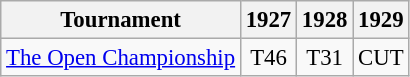<table class="wikitable" style="font-size:95%;text-align:center;">
<tr>
<th>Tournament</th>
<th>1927</th>
<th>1928</th>
<th>1929</th>
</tr>
<tr>
<td align="left"><a href='#'>The Open Championship</a></td>
<td>T46</td>
<td>T31</td>
<td>CUT</td>
</tr>
</table>
